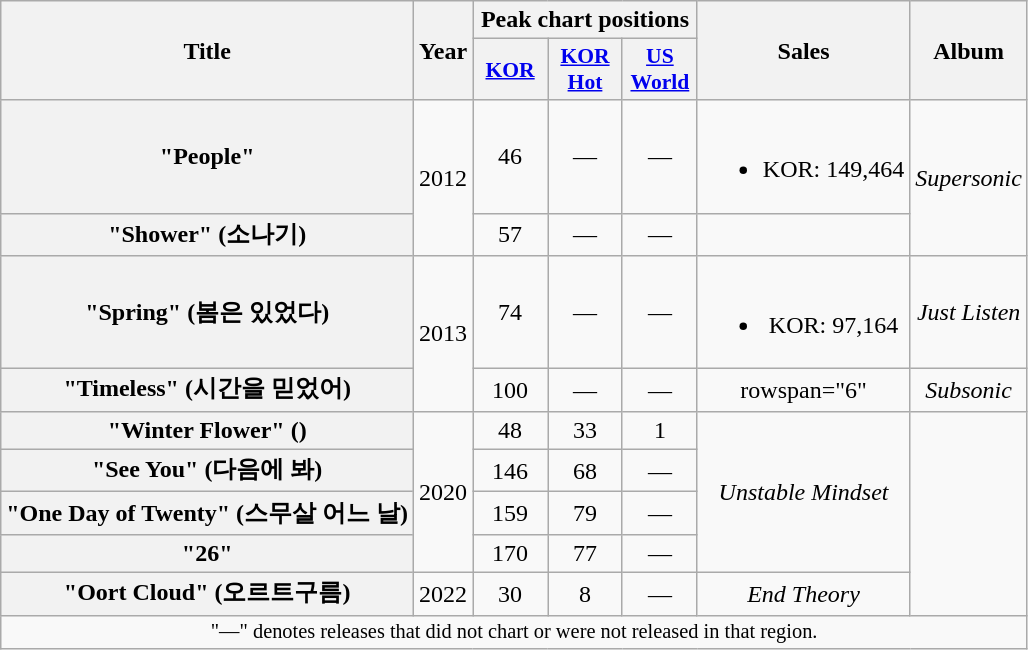<table class="wikitable plainrowheaders" style="text-align:center;">
<tr>
<th scope="col" rowspan="2">Title</th>
<th scope="col" rowspan="2">Year</th>
<th scope="col" colspan="3">Peak chart positions</th>
<th scope="col" rowspan="2">Sales</th>
<th scope="col" rowspan="2">Album</th>
</tr>
<tr>
<th scope="col" style="width:3em;font-size:90%;"><a href='#'>KOR</a><br></th>
<th scope="col" style="width:3em;font-size:90%;"><a href='#'>KOR<br>Hot</a><br></th>
<th scope="col" style="width:3em;font-size:90%;"><a href='#'>US<br>World</a><br></th>
</tr>
<tr>
<th scope="row">"People"</th>
<td rowspan="2">2012</td>
<td>46</td>
<td>—</td>
<td>—</td>
<td><br><ul><li>KOR: 149,464</li></ul></td>
<td rowspan="2"><em>Supersonic</em></td>
</tr>
<tr>
<th scope="row">"Shower" (소나기)</th>
<td>57</td>
<td>—</td>
<td>—</td>
<td></td>
</tr>
<tr>
<th scope="row">"Spring" (봄은 있었다)</th>
<td rowspan="2">2013</td>
<td>74</td>
<td>—</td>
<td>—</td>
<td><br><ul><li>KOR: 97,164</li></ul></td>
<td><em>Just Listen</em></td>
</tr>
<tr>
<th scope="row">"Timeless" (시간을 믿었어)</th>
<td>100</td>
<td>—</td>
<td>—</td>
<td>rowspan="6" </td>
<td><em>Subsonic</em></td>
</tr>
<tr>
<th scope="row">"Winter Flower" () </th>
<td rowspan="4">2020</td>
<td>48</td>
<td>33</td>
<td>1</td>
<td rowspan="4"><em>Unstable Mindset</em></td>
</tr>
<tr>
<th scope="row">"See You" (다음에 봐)</th>
<td>146</td>
<td>68</td>
<td>—</td>
</tr>
<tr>
<th scope="row">"One Day of Twenty" (스무살 어느 날)</th>
<td>159</td>
<td>79</td>
<td>—</td>
</tr>
<tr>
<th scope="row">"26"</th>
<td>170</td>
<td>77</td>
<td>—</td>
</tr>
<tr>
<th scope="row">"Oort Cloud" (오르트구름)</th>
<td>2022</td>
<td>30</td>
<td>8</td>
<td>—</td>
<td><em>End Theory</em></td>
</tr>
<tr>
<td colspan="7" style="font-size:85%">"—" denotes releases that did not chart or were not released in that region.</td>
</tr>
</table>
